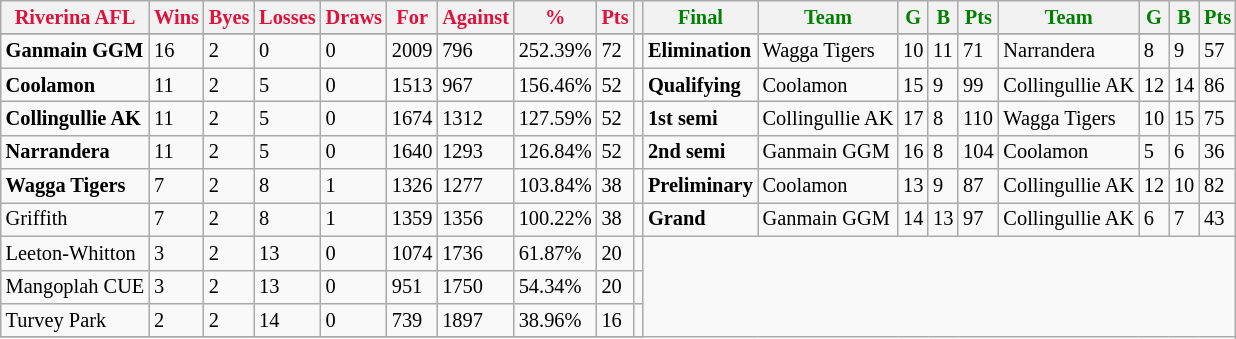<table class="wikitable" style="font-size: 85%; text-align: left">
<tr>
<th style="color:crimson">Riverina AFL</th>
<th style="color:crimson">Wins</th>
<th style="color:crimson">Byes</th>
<th style="color:crimson">Losses</th>
<th style="color:crimson">Draws</th>
<th style="color:crimson">For</th>
<th style="color:crimson">Against</th>
<th style="color:crimson">%</th>
<th style="color:crimson">Pts</th>
<th></th>
<th style="color:green">Final</th>
<th style="color:green">Team</th>
<th style="color:green">G</th>
<th style="color:green">B</th>
<th style="color:green">Pts</th>
<th style="color:green">Team</th>
<th style="color:green">G</th>
<th style="color:green">B</th>
<th style="color:green">Pts</th>
</tr>
<tr>
</tr>
<tr>
</tr>
<tr>
<td><strong>	Ganmain GGM	</strong></td>
<td>16</td>
<td>2</td>
<td>0</td>
<td>0</td>
<td>2009</td>
<td>796</td>
<td>252.39%</td>
<td>72</td>
<td></td>
<td><strong>Elimination</strong></td>
<td>Wagga Tigers</td>
<td>10</td>
<td>11</td>
<td>71</td>
<td>Narrandera</td>
<td>8</td>
<td>9</td>
<td>57</td>
</tr>
<tr>
<td><strong>	Coolamon	</strong></td>
<td>11</td>
<td>2</td>
<td>5</td>
<td>0</td>
<td>1513</td>
<td>967</td>
<td>156.46%</td>
<td>52</td>
<td></td>
<td><strong>Qualifying</strong></td>
<td>Coolamon</td>
<td>15</td>
<td>9</td>
<td>99</td>
<td>Collingullie AK</td>
<td>12</td>
<td>14</td>
<td>86</td>
</tr>
<tr>
<td><strong>	Collingullie AK	</strong></td>
<td>11</td>
<td>2</td>
<td>5</td>
<td>0</td>
<td>1674</td>
<td>1312</td>
<td>127.59%</td>
<td>52</td>
<td></td>
<td><strong>1st semi</strong></td>
<td>Collingullie AK</td>
<td>17</td>
<td>8</td>
<td>110</td>
<td>Wagga Tigers</td>
<td>10</td>
<td>15</td>
<td>75</td>
</tr>
<tr>
<td><strong>	Narrandera	</strong></td>
<td>11</td>
<td>2</td>
<td>5</td>
<td>0</td>
<td>1640</td>
<td>1293</td>
<td>126.84%</td>
<td>52</td>
<td></td>
<td><strong>2nd semi</strong></td>
<td>Ganmain GGM</td>
<td>16</td>
<td>8</td>
<td>104</td>
<td>Coolamon</td>
<td>5</td>
<td>6</td>
<td>36</td>
</tr>
<tr>
<td><strong>	Wagga Tigers	</strong></td>
<td>7</td>
<td>2</td>
<td>8</td>
<td>1</td>
<td>1326</td>
<td>1277</td>
<td>103.84%</td>
<td>38</td>
<td></td>
<td><strong>Preliminary</strong></td>
<td>Coolamon</td>
<td>13</td>
<td>9</td>
<td>87</td>
<td>Collingullie AK</td>
<td>12</td>
<td>10</td>
<td>82</td>
</tr>
<tr>
<td>Griffith</td>
<td>7</td>
<td>2</td>
<td>8</td>
<td>1</td>
<td>1359</td>
<td>1356</td>
<td>100.22%</td>
<td>38</td>
<td></td>
<td><strong>Grand</strong></td>
<td>Ganmain GGM</td>
<td>14</td>
<td>13</td>
<td>97</td>
<td>Collingullie AK</td>
<td>6</td>
<td>7</td>
<td>43</td>
</tr>
<tr>
<td>Leeton-Whitton</td>
<td>3</td>
<td>2</td>
<td>13</td>
<td>0</td>
<td>1074</td>
<td>1736</td>
<td>61.87%</td>
<td>20</td>
<td></td>
</tr>
<tr>
<td>Mangoplah CUE</td>
<td>3</td>
<td>2</td>
<td>13</td>
<td>0</td>
<td>951</td>
<td>1750</td>
<td>54.34%</td>
<td>20</td>
<td></td>
</tr>
<tr>
<td>Turvey Park</td>
<td>2</td>
<td>2</td>
<td>14</td>
<td>0</td>
<td>739</td>
<td>1897</td>
<td>38.96%</td>
<td>16</td>
<td></td>
</tr>
<tr>
</tr>
</table>
